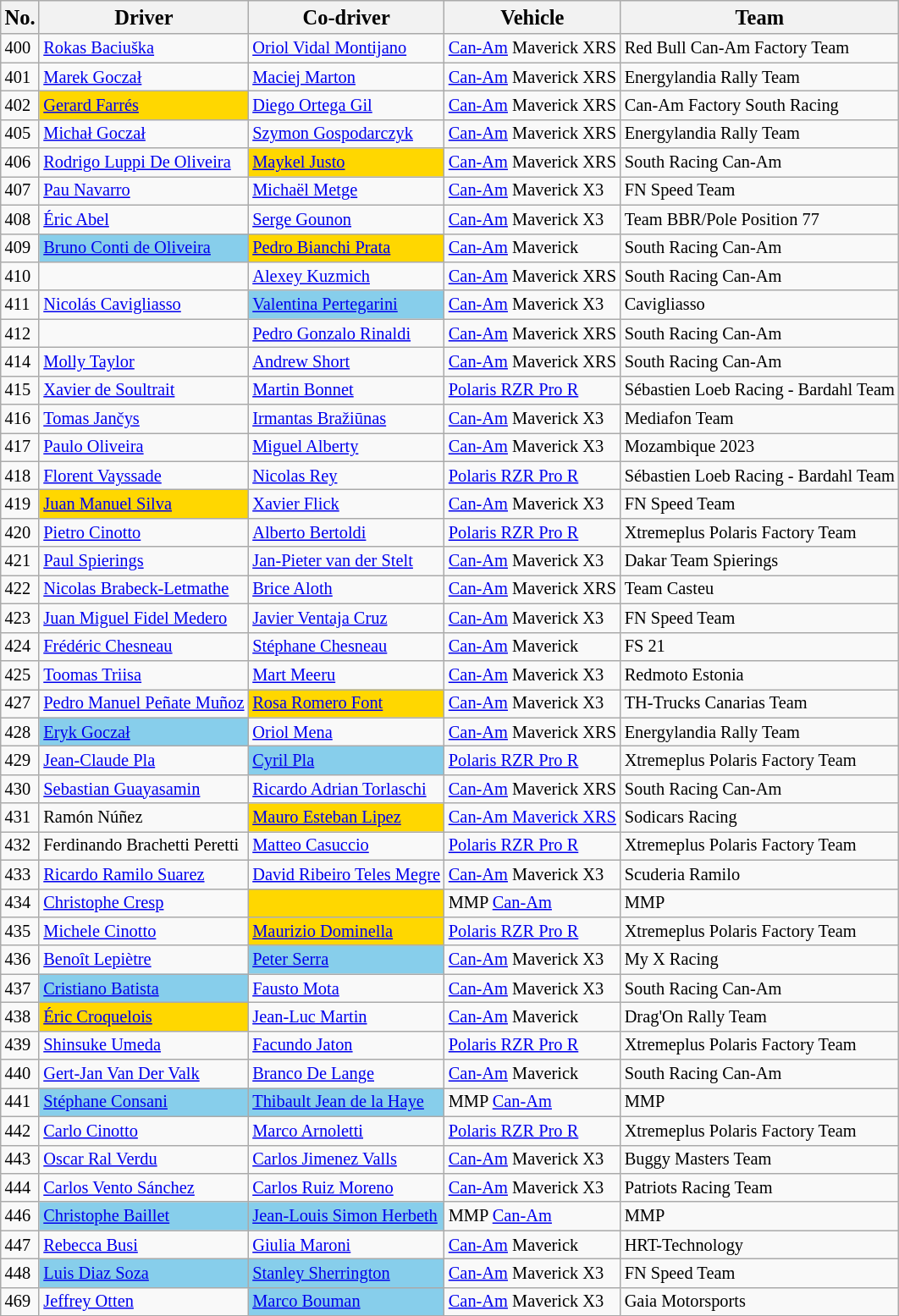<table class="wikitable sortable" style="font-size:85%;">
<tr>
<th><big>No.</big></th>
<th><big>Driver</big></th>
<th><big>Co-driver</big></th>
<th><big>Vehicle</big></th>
<th><big>Team</big></th>
</tr>
<tr>
<td>400</td>
<td> <a href='#'>Rokas Baciuška</a></td>
<td> <a href='#'>Oriol Vidal Montijano</a></td>
<td><a href='#'>Can-Am</a> Maverick XRS</td>
<td>Red Bull Can-Am Factory Team</td>
</tr>
<tr>
<td>401</td>
<td> <a href='#'>Marek Goczał</a></td>
<td> <a href='#'>Maciej Marton</a></td>
<td><a href='#'>Can-Am</a> Maverick XRS</td>
<td>Energylandia Rally Team</td>
</tr>
<tr>
<td>402</td>
<td style="background:gold;"> <a href='#'>Gerard Farrés</a></td>
<td> <a href='#'>Diego Ortega Gil</a></td>
<td><a href='#'>Can-Am</a> Maverick XRS</td>
<td>Can-Am Factory South Racing</td>
</tr>
<tr>
<td>405</td>
<td> <a href='#'>Michał Goczał</a></td>
<td> <a href='#'>Szymon Gospodarczyk</a></td>
<td><a href='#'>Can-Am</a> Maverick XRS</td>
<td>Energylandia Rally Team</td>
</tr>
<tr>
<td>406</td>
<td> <a href='#'>Rodrigo Luppi De Oliveira</a></td>
<td style="background:gold;"> <a href='#'>Maykel Justo</a></td>
<td><a href='#'>Can-Am</a> Maverick XRS</td>
<td>South Racing Can-Am</td>
</tr>
<tr>
<td>407</td>
<td> <a href='#'>Pau Navarro</a></td>
<td> <a href='#'>Michaël Metge</a></td>
<td><a href='#'>Can-Am</a> Maverick X3</td>
<td>FN Speed Team</td>
</tr>
<tr>
<td>408</td>
<td> <a href='#'>Éric Abel</a></td>
<td> <a href='#'>Serge Gounon</a></td>
<td><a href='#'>Can-Am</a> Maverick X3</td>
<td>Team BBR/Pole Position 77</td>
</tr>
<tr>
<td>409</td>
<td style="background:skyblue;"> <a href='#'>Bruno Conti de Oliveira</a></td>
<td style="background:gold;"> <a href='#'>Pedro Bianchi Prata</a></td>
<td><a href='#'>Can-Am</a> Maverick</td>
<td>South Racing Can-Am</td>
</tr>
<tr>
<td>410</td>
<td> </td>
<td> <a href='#'>Alexey Kuzmich</a></td>
<td><a href='#'>Can-Am</a> Maverick XRS</td>
<td>South Racing Can-Am</td>
</tr>
<tr>
<td>411</td>
<td> <a href='#'>Nicolás Cavigliasso</a></td>
<td style="background:skyblue;"> <a href='#'>Valentina Pertegarini</a></td>
<td><a href='#'>Can-Am</a> Maverick X3</td>
<td>Cavigliasso</td>
</tr>
<tr>
<td>412</td>
<td> </td>
<td> <a href='#'>Pedro Gonzalo Rinaldi</a></td>
<td><a href='#'>Can-Am</a> Maverick XRS</td>
<td>South Racing Can-Am</td>
</tr>
<tr>
<td>414</td>
<td> <a href='#'>Molly Taylor</a></td>
<td> <a href='#'>Andrew Short</a></td>
<td><a href='#'>Can-Am</a> Maverick XRS</td>
<td>South Racing Can-Am</td>
</tr>
<tr>
<td>415</td>
<td> <a href='#'>Xavier de Soultrait</a></td>
<td> <a href='#'>Martin Bonnet</a></td>
<td><a href='#'>Polaris RZR Pro R</a></td>
<td>Sébastien Loeb Racing - Bardahl Team</td>
</tr>
<tr>
<td>416</td>
<td> <a href='#'>Tomas Jančys</a></td>
<td> <a href='#'>Irmantas Bražiūnas</a></td>
<td><a href='#'>Can-Am</a> Maverick X3</td>
<td>Mediafon Team</td>
</tr>
<tr>
<td>417</td>
<td> <a href='#'>Paulo Oliveira</a></td>
<td> <a href='#'>Miguel Alberty</a></td>
<td><a href='#'>Can-Am</a> Maverick X3</td>
<td>Mozambique 2023</td>
</tr>
<tr>
<td>418</td>
<td> <a href='#'>Florent Vayssade</a></td>
<td> <a href='#'>Nicolas Rey</a></td>
<td><a href='#'>Polaris RZR Pro R</a></td>
<td>Sébastien Loeb Racing - Bardahl Team</td>
</tr>
<tr>
<td>419</td>
<td style="background:gold;"> <a href='#'>Juan Manuel Silva</a></td>
<td> <a href='#'>Xavier Flick</a></td>
<td><a href='#'>Can-Am</a> Maverick X3</td>
<td>FN Speed Team</td>
</tr>
<tr>
<td>420</td>
<td> <a href='#'>Pietro Cinotto</a></td>
<td> <a href='#'>Alberto Bertoldi</a></td>
<td><a href='#'>Polaris RZR Pro R</a></td>
<td>Xtremeplus Polaris Factory Team</td>
</tr>
<tr>
<td>421</td>
<td> <a href='#'>Paul Spierings</a></td>
<td> <a href='#'>Jan-Pieter van der Stelt</a></td>
<td><a href='#'>Can-Am</a> Maverick X3</td>
<td>Dakar Team Spierings</td>
</tr>
<tr>
<td>422</td>
<td> <a href='#'>Nicolas Brabeck-Letmathe</a></td>
<td> <a href='#'>Brice Aloth</a></td>
<td><a href='#'>Can-Am</a> Maverick XRS</td>
<td>Team Casteu</td>
</tr>
<tr>
<td>423</td>
<td> <a href='#'>Juan Miguel Fidel Medero</a></td>
<td> <a href='#'>Javier Ventaja Cruz</a></td>
<td><a href='#'>Can-Am</a> Maverick X3</td>
<td>FN Speed Team</td>
</tr>
<tr>
<td>424</td>
<td> <a href='#'>Frédéric Chesneau</a></td>
<td> <a href='#'>Stéphane Chesneau</a></td>
<td><a href='#'>Can-Am</a> Maverick</td>
<td>FS 21</td>
</tr>
<tr>
<td>425</td>
<td> <a href='#'>Toomas Triisa</a></td>
<td> <a href='#'>Mart Meeru</a></td>
<td><a href='#'>Can-Am</a> Maverick X3</td>
<td>Redmoto Estonia</td>
</tr>
<tr>
<td>427</td>
<td> <a href='#'>Pedro Manuel Peñate Muñoz</a></td>
<td style="background:gold;"> <a href='#'>Rosa Romero Font</a></td>
<td><a href='#'>Can-Am</a> Maverick X3</td>
<td>TH-Trucks Canarias Team</td>
</tr>
<tr>
<td>428</td>
<td style="background:skyblue;"> <a href='#'>Eryk Goczał</a></td>
<td> <a href='#'>Oriol Mena</a></td>
<td><a href='#'>Can-Am</a> Maverick XRS</td>
<td>Energylandia Rally Team</td>
</tr>
<tr>
<td>429</td>
<td> <a href='#'>Jean-Claude Pla</a></td>
<td style="background:skyblue;"> <a href='#'>Cyril Pla</a></td>
<td><a href='#'>Polaris RZR Pro R</a></td>
<td>Xtremeplus Polaris Factory Team</td>
</tr>
<tr>
<td>430</td>
<td> <a href='#'>Sebastian Guayasamin</a></td>
<td> <a href='#'>Ricardo Adrian Torlaschi</a></td>
<td><a href='#'>Can-Am</a> Maverick XRS</td>
<td>South Racing Can-Am</td>
</tr>
<tr>
<td>431</td>
<td> Ramón Núñez</td>
<td style="background:gold;"> <a href='#'>Mauro Esteban Lipez</a></td>
<td><a href='#'>Can-Am Maverick XRS</a></td>
<td>Sodicars Racing</td>
</tr>
<tr>
<td>432</td>
<td> Ferdinando Brachetti Peretti</td>
<td> <a href='#'>Matteo Casuccio</a></td>
<td><a href='#'>Polaris RZR Pro R</a></td>
<td>Xtremeplus Polaris Factory Team</td>
</tr>
<tr>
<td>433</td>
<td> <a href='#'>Ricardo Ramilo Suarez</a></td>
<td> <a href='#'>David Ribeiro Teles Megre</a></td>
<td><a href='#'>Can-Am</a> Maverick X3</td>
<td>Scuderia Ramilo</td>
</tr>
<tr>
<td>434</td>
<td> <a href='#'>Christophe Cresp</a></td>
<td style="background:gold;"> </td>
<td>MMP <a href='#'>Can-Am</a></td>
<td>MMP</td>
</tr>
<tr>
<td>435</td>
<td> <a href='#'>Michele Cinotto</a></td>
<td style="background:gold;"> <a href='#'>Maurizio Dominella</a></td>
<td><a href='#'>Polaris RZR Pro R</a></td>
<td>Xtremeplus Polaris Factory Team</td>
</tr>
<tr>
<td>436</td>
<td> <a href='#'>Benoît Lepiètre</a></td>
<td style="background:skyblue;"> <a href='#'>Peter Serra</a></td>
<td><a href='#'>Can-Am</a> Maverick X3</td>
<td>My X Racing</td>
</tr>
<tr>
<td>437</td>
<td style="background:skyblue;"> <a href='#'>Cristiano Batista</a></td>
<td> <a href='#'>Fausto Mota</a></td>
<td><a href='#'>Can-Am</a> Maverick X3</td>
<td>South Racing Can-Am</td>
</tr>
<tr>
<td>438</td>
<td style="background:gold;"> <a href='#'>Éric Croquelois</a></td>
<td> <a href='#'>Jean-Luc Martin</a></td>
<td><a href='#'>Can-Am</a> Maverick</td>
<td>Drag'On Rally Team</td>
</tr>
<tr>
<td>439</td>
<td> <a href='#'>Shinsuke Umeda</a></td>
<td> <a href='#'>Facundo Jaton</a></td>
<td><a href='#'>Polaris RZR Pro R</a></td>
<td>Xtremeplus Polaris Factory Team</td>
</tr>
<tr>
<td>440</td>
<td> <a href='#'>Gert-Jan Van Der Valk</a></td>
<td> <a href='#'>Branco De Lange</a></td>
<td><a href='#'>Can-Am</a> Maverick</td>
<td>South Racing Can-Am</td>
</tr>
<tr>
<td>441</td>
<td style="background:skyblue;"> <a href='#'>Stéphane Consani</a></td>
<td style="background:skyblue;"> <a href='#'>Thibault Jean de la Haye</a></td>
<td>MMP <a href='#'>Can-Am</a></td>
<td>MMP</td>
</tr>
<tr>
<td>442</td>
<td> <a href='#'>Carlo Cinotto</a></td>
<td> <a href='#'>Marco Arnoletti</a></td>
<td><a href='#'>Polaris RZR Pro R</a></td>
<td>Xtremeplus Polaris Factory Team</td>
</tr>
<tr>
<td>443</td>
<td> <a href='#'>Oscar Ral Verdu</a></td>
<td> <a href='#'>Carlos Jimenez Valls</a></td>
<td><a href='#'>Can-Am</a> Maverick X3</td>
<td>Buggy Masters Team</td>
</tr>
<tr>
<td>444</td>
<td> <a href='#'>Carlos Vento Sánchez</a></td>
<td> <a href='#'>Carlos Ruiz Moreno</a></td>
<td><a href='#'>Can-Am</a> Maverick X3</td>
<td>Patriots Racing Team</td>
</tr>
<tr>
<td>446</td>
<td style="background:skyblue;"> <a href='#'>Christophe Baillet</a></td>
<td style="background:skyblue;"> <a href='#'>Jean-Louis Simon Herbeth</a></td>
<td>MMP <a href='#'>Can-Am</a></td>
<td>MMP</td>
</tr>
<tr>
<td>447</td>
<td> <a href='#'>Rebecca Busi</a></td>
<td> <a href='#'>Giulia Maroni</a></td>
<td><a href='#'>Can-Am</a> Maverick</td>
<td>HRT-Technology</td>
</tr>
<tr>
<td>448</td>
<td style="background:skyblue;"> <a href='#'>Luis Diaz Soza</a></td>
<td style="background:skyblue;"> <a href='#'>Stanley Sherrington</a></td>
<td><a href='#'>Can-Am</a> Maverick X3</td>
<td>FN Speed Team</td>
</tr>
<tr>
<td>469</td>
<td> <a href='#'>Jeffrey Otten</a></td>
<td style="background:skyblue;"> <a href='#'>Marco Bouman</a></td>
<td><a href='#'>Can-Am</a> Maverick X3</td>
<td>Gaia Motorsports</td>
</tr>
</table>
